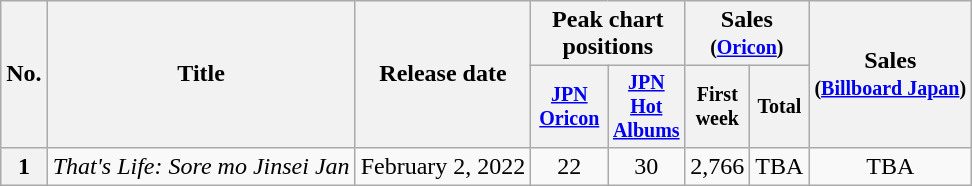<table class="wikitable" style="text-align:center;">
<tr>
<th rowspan="2">No.</th>
<th rowspan="2">Title</th>
<th rowspan="2">Release date</th>
<th colspan="2">Peak chart positions</th>
<th colspan="2">Sales<br><small>(<a href='#'>Oricon</a>)</small><br></th>
<th rowspan="2">Sales<br><small>(<a href='#'>Billboard Japan</a>)</small></th>
</tr>
<tr style="font-size:smaller;">
<th width="45"><a href='#'>JPN</a><br><a href='#'>Oricon</a><br></th>
<th width="45"><a href='#'>JPN<br>Hot Albums</a><br></th>
<th width="35">First week</th>
<th colspan="1">Total</th>
</tr>
<tr>
<th align="left">1</th>
<td align="left"><em>That's Life: Sore mo Jinsei Jan</em> </td>
<td align="left">February 2, 2022</td>
<td align="center">22</td>
<td align="center">30</td>
<td align="right">2,766</td>
<td align="right">TBA</td>
<td align="center">TBA</td>
</tr>
</table>
